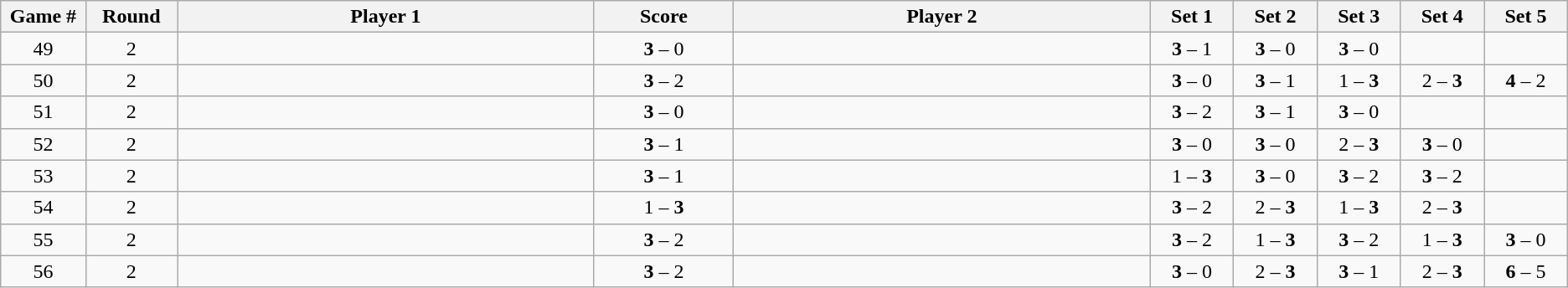<table class="wikitable">
<tr>
<th width="2%">Game #</th>
<th width="2%">Round</th>
<th width="15%">Player 1</th>
<th width="5%">Score</th>
<th width="15%">Player 2</th>
<th width="3%">Set 1</th>
<th width="3%">Set 2</th>
<th width="3%">Set 3</th>
<th width="3%">Set 4</th>
<th width="3%">Set 5</th>
</tr>
<tr style=text-align:center;">
<td>49</td>
<td>2</td>
<td></td>
<td><strong>3</strong> – 0</td>
<td></td>
<td><strong>3</strong> – 1</td>
<td><strong>3</strong> – 0</td>
<td><strong>3</strong> – 0</td>
<td></td>
<td></td>
</tr>
<tr style=text-align:center;">
<td>50</td>
<td>2</td>
<td></td>
<td><strong>3</strong> – 2</td>
<td></td>
<td><strong>3</strong> – 0</td>
<td><strong>3</strong> – 1</td>
<td>1 – <strong>3</strong></td>
<td>2 – <strong>3</strong></td>
<td><strong>4</strong> – 2</td>
</tr>
<tr style=text-align:center;">
<td>51</td>
<td>2</td>
<td></td>
<td><strong>3</strong> – 0</td>
<td></td>
<td><strong>3</strong> – 2</td>
<td><strong>3</strong> – 1</td>
<td><strong>3</strong> – 0</td>
<td></td>
<td></td>
</tr>
<tr style=text-align:center;">
<td>52</td>
<td>2</td>
<td></td>
<td><strong>3</strong> – 1</td>
<td></td>
<td><strong>3</strong> – 0</td>
<td><strong>3</strong> – 0</td>
<td>2 – <strong>3</strong></td>
<td><strong>3</strong> – 0</td>
<td></td>
</tr>
<tr style=text-align:center;">
<td>53</td>
<td>2</td>
<td></td>
<td><strong>3</strong> – 1</td>
<td></td>
<td>1 – <strong>3</strong></td>
<td><strong>3</strong> – 0</td>
<td><strong>3</strong> – 2</td>
<td><strong>3</strong> – 2</td>
<td></td>
</tr>
<tr style=text-align:center;">
<td>54</td>
<td>2</td>
<td></td>
<td>1 – <strong>3</strong></td>
<td></td>
<td><strong>3</strong> – 2</td>
<td>2 – <strong>3</strong></td>
<td>1 – <strong>3</strong></td>
<td>2 – <strong>3</strong></td>
<td></td>
</tr>
<tr style=text-align:center;">
<td>55</td>
<td>2</td>
<td></td>
<td><strong>3</strong> – 2</td>
<td></td>
<td><strong>3</strong> – 2</td>
<td>1 – <strong>3</strong></td>
<td><strong>3</strong> – 2</td>
<td>1 – <strong>3</strong></td>
<td><strong>3</strong> – 0</td>
</tr>
<tr style=text-align:center;">
<td>56</td>
<td>2</td>
<td></td>
<td><strong>3</strong> – 2</td>
<td></td>
<td><strong>3</strong> – 0</td>
<td>2 – <strong>3</strong></td>
<td><strong>3</strong> – 1</td>
<td>2 – <strong>3</strong></td>
<td><strong>6</strong> – 5</td>
</tr>
</table>
